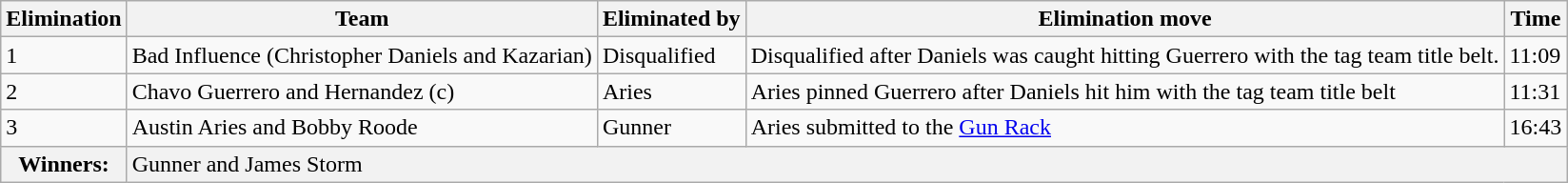<table class="wikitable" border="1">
<tr>
<th>Elimination</th>
<th>Team</th>
<th>Eliminated by</th>
<th>Elimination move</th>
<th>Time</th>
</tr>
<tr>
<td>1</td>
<td>Bad Influence (Christopher Daniels and Kazarian)</td>
<td>Disqualified</td>
<td>Disqualified after Daniels was caught hitting Guerrero with the tag team title belt.</td>
<td>11:09</td>
</tr>
<tr>
<td>2</td>
<td>Chavo Guerrero and Hernandez (c)</td>
<td>Aries</td>
<td>Aries pinned Guerrero after Daniels hit him with the tag team title belt</td>
<td>11:31</td>
</tr>
<tr>
<td>3</td>
<td>Austin Aries and Bobby Roode</td>
<td>Gunner</td>
<td>Aries submitted to the <a href='#'>Gun Rack</a></td>
<td>16:43</td>
</tr>
<tr>
<th>Winners:</th>
<td colspan="5" bgcolor="#f2f2f2">Gunner and James Storm</td>
</tr>
</table>
